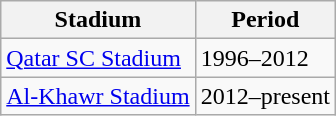<table class="wikitable">
<tr>
<th>Stadium</th>
<th>Period</th>
</tr>
<tr>
<td><a href='#'>Qatar SC Stadium</a></td>
<td>1996–2012</td>
</tr>
<tr>
<td><a href='#'>Al-Khawr Stadium</a></td>
<td>2012–present</td>
</tr>
</table>
